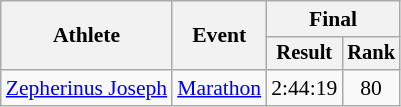<table class="wikitable" style="font-size:90%">
<tr>
<th rowspan="2">Athlete</th>
<th rowspan="2">Event</th>
<th colspan="2">Final</th>
</tr>
<tr style="font-size:95%">
<th>Result</th>
<th>Rank</th>
</tr>
<tr align=center>
<td align=left><a href='#'>Zepherinus Joseph</a></td>
<td align=left><a href='#'>Marathon</a></td>
<td>2:44:19</td>
<td>80</td>
</tr>
</table>
